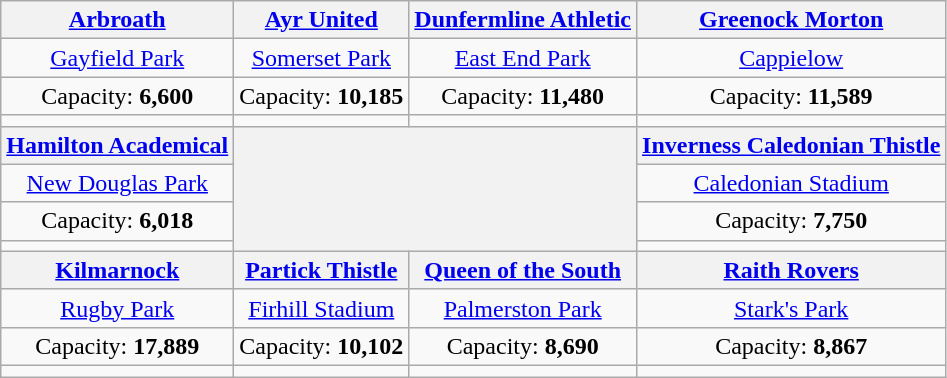<table class="wikitable" style="text-align:center">
<tr>
<th><a href='#'>Arbroath</a></th>
<th><a href='#'>Ayr United</a></th>
<th><a href='#'>Dunfermline Athletic</a></th>
<th><a href='#'>Greenock Morton</a></th>
</tr>
<tr>
<td><a href='#'>Gayfield Park</a></td>
<td><a href='#'>Somerset Park</a></td>
<td><a href='#'>East End Park</a></td>
<td><a href='#'>Cappielow</a></td>
</tr>
<tr>
<td>Capacity: <strong>6,600</strong></td>
<td>Capacity: <strong>10,185</strong></td>
<td>Capacity: <strong>11,480</strong></td>
<td>Capacity: <strong>11,589</strong></td>
</tr>
<tr>
<td></td>
<td></td>
<td></td>
<td></td>
</tr>
<tr>
<th><a href='#'>Hamilton Academical</a></th>
<th colspan=2 rowspan=4><br></th>
<th><a href='#'>Inverness Caledonian Thistle</a></th>
</tr>
<tr>
<td><a href='#'>New Douglas Park</a></td>
<td><a href='#'>Caledonian Stadium</a></td>
</tr>
<tr>
<td>Capacity: <strong>6,018</strong></td>
<td>Capacity: <strong>7,750</strong></td>
</tr>
<tr>
<td></td>
<td></td>
</tr>
<tr>
<th><a href='#'>Kilmarnock</a></th>
<th><a href='#'>Partick Thistle</a></th>
<th><a href='#'>Queen of the South</a></th>
<th><a href='#'>Raith Rovers</a></th>
</tr>
<tr>
<td><a href='#'>Rugby Park</a></td>
<td><a href='#'>Firhill Stadium</a></td>
<td><a href='#'>Palmerston Park</a></td>
<td><a href='#'>Stark's Park</a></td>
</tr>
<tr>
<td>Capacity: <strong>17,889</strong></td>
<td>Capacity: <strong>10,102</strong></td>
<td>Capacity: <strong>8,690</strong></td>
<td>Capacity: <strong>8,867</strong></td>
</tr>
<tr>
<td></td>
<td></td>
<td></td>
<td></td>
</tr>
</table>
